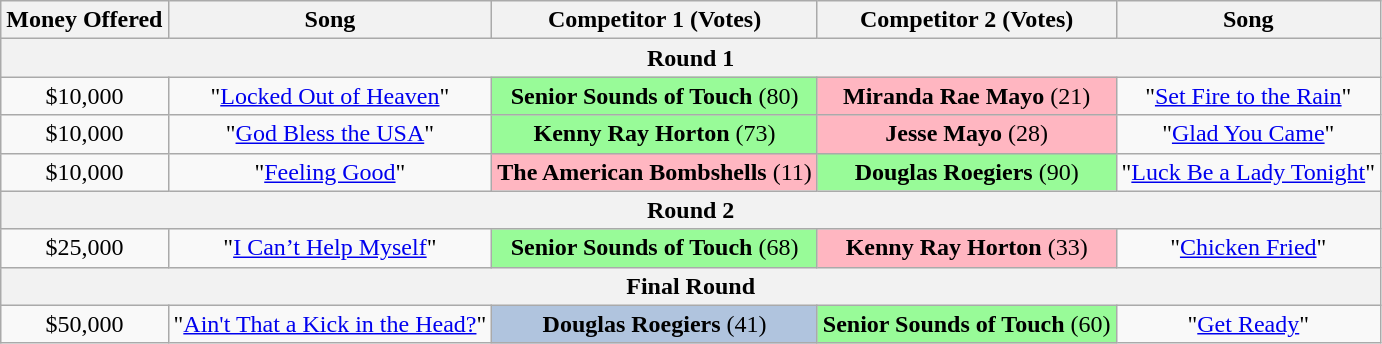<table class="wikitable sortable" style="text-align: center; width: auto;">
<tr>
<th>Money Offered</th>
<th>Song</th>
<th>Competitor 1 (Votes)</th>
<th>Competitor 2 (Votes)</th>
<th>Song</th>
</tr>
<tr>
<th colspan=5>Round 1</th>
</tr>
<tr>
<td>$10,000</td>
<td>"<a href='#'>Locked Out of Heaven</a>"</td>
<td style="background:palegreen"><strong>Senior Sounds of Touch</strong> (80)</td>
<td style="background:lightpink"><strong>Miranda Rae Mayo</strong> (21)</td>
<td>"<a href='#'>Set Fire to the Rain</a>"</td>
</tr>
<tr>
<td>$10,000</td>
<td>"<a href='#'>God Bless the USA</a>"</td>
<td style="background:palegreen"><strong>Kenny Ray Horton</strong> (73)</td>
<td style="background:lightpink"><strong>Jesse Mayo</strong> (28)</td>
<td>"<a href='#'>Glad You Came</a>"</td>
</tr>
<tr>
<td>$10,000</td>
<td>"<a href='#'>Feeling Good</a>"</td>
<td style="background:lightpink"><strong>The American Bombshells</strong> (11)</td>
<td style="background:palegreen"><strong>Douglas Roegiers</strong> (90)</td>
<td>"<a href='#'>Luck Be a Lady Tonight</a>"</td>
</tr>
<tr>
<th colspan=5>Round 2</th>
</tr>
<tr>
<td>$25,000</td>
<td>"<a href='#'>I Can’t Help Myself</a>"</td>
<td style="background:palegreen"><strong>Senior Sounds of Touch</strong> (68)</td>
<td style="background:lightpink"><strong>Kenny Ray Horton</strong> (33)</td>
<td>"<a href='#'>Chicken Fried</a>"</td>
</tr>
<tr>
<th colspan=5>Final Round</th>
</tr>
<tr>
<td>$50,000</td>
<td>"<a href='#'>Ain't That a Kick in the Head?</a>"</td>
<td style="background:lightsteelblue"><strong>Douglas Roegiers</strong> (41)</td>
<td style="background:palegreen"><strong>Senior Sounds of Touch</strong> (60)</td>
<td>"<a href='#'>Get Ready</a>"</td>
</tr>
</table>
